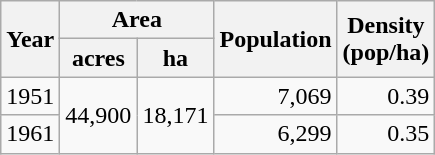<table class="wikitable">
<tr>
<th rowspan="2">Year</th>
<th colspan="2">Area</th>
<th rowspan="2">Population<br></th>
<th rowspan="2">Density<br>(pop/ha)</th>
</tr>
<tr>
<th>acres</th>
<th>ha</th>
</tr>
<tr>
<td>1951</td>
<td style="text-align:right;" rowspan="2">44,900</td>
<td style="text-align:right;" rowspan="2">18,171</td>
<td style="text-align:right;">7,069</td>
<td style="text-align:right;">0.39</td>
</tr>
<tr>
<td>1961</td>
<td style="text-align:right;">6,299</td>
<td style="text-align:right;">0.35</td>
</tr>
</table>
